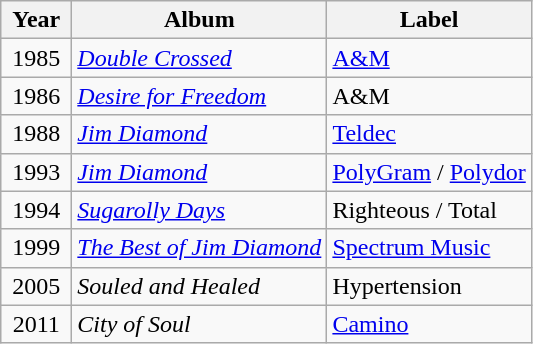<table class="wikitable">
<tr>
<th align="center" valign="top" width="40">Year</th>
<th align="left" valign="top">Album</th>
<th align="left" valign="top">Label</th>
</tr>
<tr>
<td align="center" valign="top">1985</td>
<td align="left" valign="top"><em><a href='#'>Double Crossed</a></em></td>
<td align="left" valign="top"><a href='#'>A&M</a></td>
</tr>
<tr>
<td align="center" valign="top">1986</td>
<td align="left" valign="top"><em><a href='#'>Desire for Freedom</a></em></td>
<td align="left" valign="top">A&M</td>
</tr>
<tr>
<td align="center" valign="top">1988</td>
<td align="left" valign="top"><em><a href='#'>Jim Diamond</a></em></td>
<td align="left" valign="top"><a href='#'>Teldec</a></td>
</tr>
<tr>
<td align="center" valign="top">1993</td>
<td align="left" valign="top"><em><a href='#'>Jim Diamond</a></em></td>
<td align="left" valign="top"><a href='#'>PolyGram</a> / <a href='#'>Polydor</a></td>
</tr>
<tr>
<td align="center" valign="top">1994</td>
<td align="left" valign="top"><em><a href='#'>Sugarolly Days</a></em></td>
<td align="left" valign="top">Righteous / Total</td>
</tr>
<tr>
<td align="center" valign="top">1999</td>
<td align="left" valign="top"><em><a href='#'>The Best of Jim Diamond</a></em></td>
<td align="left" valign="top"><a href='#'>Spectrum Music</a></td>
</tr>
<tr>
<td align="center" valign="top">2005</td>
<td align="left" valign="top"><em>Souled and Healed</em></td>
<td align="left" valign="top">Hypertension</td>
</tr>
<tr>
<td align="center" valign="top">2011</td>
<td align="left" valign="top"><em>City of Soul</em></td>
<td align="left" valign="top"><a href='#'>Camino</a></td>
</tr>
</table>
